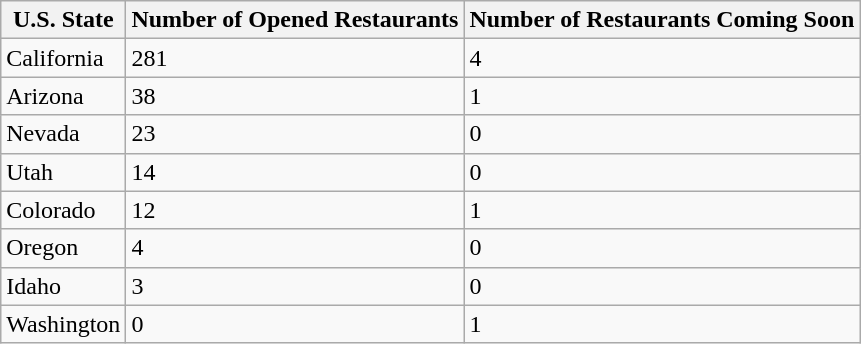<table class="wikitable">
<tr>
<th>U.S. State</th>
<th>Number of Opened Restaurants</th>
<th>Number of Restaurants Coming Soon</th>
</tr>
<tr>
<td>California</td>
<td>281</td>
<td>4</td>
</tr>
<tr>
<td>Arizona</td>
<td>38</td>
<td>1</td>
</tr>
<tr>
<td>Nevada</td>
<td>23</td>
<td>0</td>
</tr>
<tr>
<td>Utah</td>
<td>14</td>
<td>0</td>
</tr>
<tr>
<td>Colorado</td>
<td>12</td>
<td>1</td>
</tr>
<tr>
<td>Oregon</td>
<td>4</td>
<td>0</td>
</tr>
<tr>
<td>Idaho</td>
<td>3</td>
<td>0</td>
</tr>
<tr>
<td>Washington</td>
<td>0</td>
<td>1</td>
</tr>
</table>
